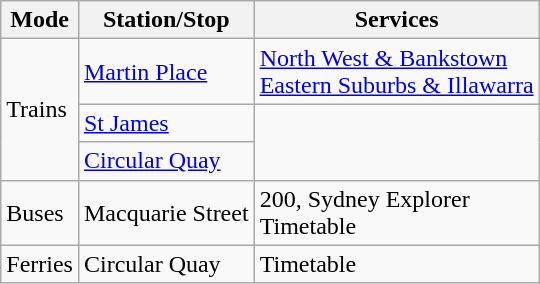<table class="wikitable">
<tr>
<th>Mode</th>
<th>Station/Stop</th>
<th>Services</th>
</tr>
<tr>
<td rowspan=3>Trains<br></td>
<td><a href='#'>Martin Place</a></td>
<td> <a href='#'>North West & Bankstown</a><br> <a href='#'>Eastern Suburbs & Illawarra</a></td>
</tr>
<tr>
<td><a href='#'>St James</a></td>
<td rowspan=2></td>
</tr>
<tr>
<td><a href='#'>Circular Quay</a></td>
</tr>
<tr>
<td>Buses<br></td>
<td>Macquarie Street</td>
<td>200, Sydney Explorer <br> Timetable</td>
</tr>
<tr>
<td>Ferries<br></td>
<td>Circular Quay</td>
<td>Timetable</td>
</tr>
</table>
